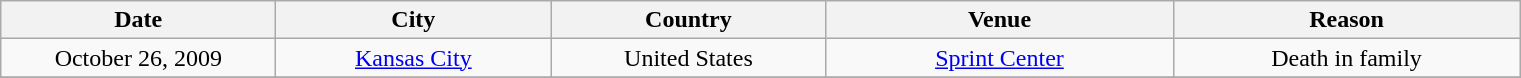<table class="wikitable" style="text-align:center;">
<tr>
<th scope="col" style="width:11em;">Date</th>
<th scope="col" style="width:11em;">City</th>
<th scope="col" style="width:11em;">Country</th>
<th scope="col" style="width:14em;">Venue</th>
<th scope="col" style="width:14em;">Reason</th>
</tr>
<tr>
<td>October 26, 2009</td>
<td><a href='#'>Kansas City</a></td>
<td>United States</td>
<td><a href='#'>Sprint Center</a></td>
<td>Death in family</td>
</tr>
<tr>
</tr>
</table>
